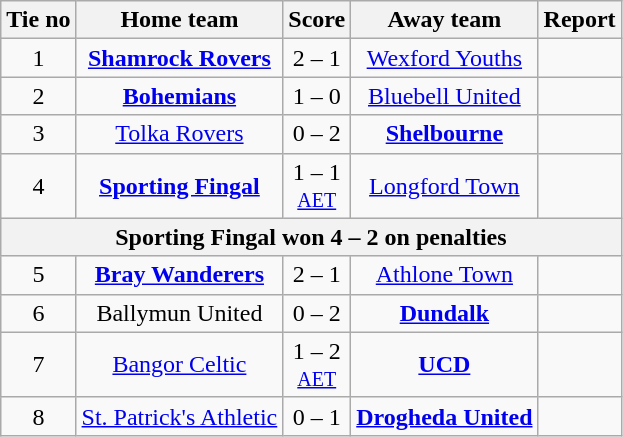<table class="wikitable" style="text-align: center">
<tr>
<th>Tie no</th>
<th>Home team</th>
<th>Score</th>
<th>Away team</th>
<th>Report</th>
</tr>
<tr>
<td>1</td>
<td><strong><a href='#'>Shamrock Rovers</a></strong></td>
<td>2 – 1</td>
<td><a href='#'>Wexford Youths</a></td>
<td></td>
</tr>
<tr>
<td>2</td>
<td><strong><a href='#'>Bohemians</a></strong></td>
<td>1 – 0</td>
<td><a href='#'>Bluebell United</a></td>
<td></td>
</tr>
<tr>
<td>3</td>
<td><a href='#'>Tolka Rovers</a></td>
<td>0 – 2</td>
<td><strong><a href='#'>Shelbourne</a></strong></td>
<td></td>
</tr>
<tr>
<td>4</td>
<td><strong><a href='#'>Sporting Fingal</a></strong></td>
<td>1 – 1 <br> <small><a href='#'>AET</a></small></td>
<td><a href='#'>Longford Town</a></td>
<td></td>
</tr>
<tr>
<th colspan="5">Sporting Fingal won 4 – 2 on penalties</th>
</tr>
<tr>
<td>5</td>
<td><strong><a href='#'>Bray Wanderers</a></strong></td>
<td>2 – 1</td>
<td><a href='#'>Athlone Town</a></td>
<td></td>
</tr>
<tr>
<td>6</td>
<td>Ballymun United</td>
<td>0 – 2</td>
<td><strong><a href='#'>Dundalk</a></strong></td>
<td></td>
</tr>
<tr>
<td>7</td>
<td><a href='#'>Bangor Celtic</a></td>
<td>1 – 2 <br> <small><a href='#'>AET</a></small></td>
<td><strong><a href='#'>UCD</a></strong></td>
<td></td>
</tr>
<tr>
<td>8</td>
<td><a href='#'>St. Patrick's Athletic</a></td>
<td>0 – 1</td>
<td><strong><a href='#'>Drogheda United</a></strong></td>
<td></td>
</tr>
</table>
